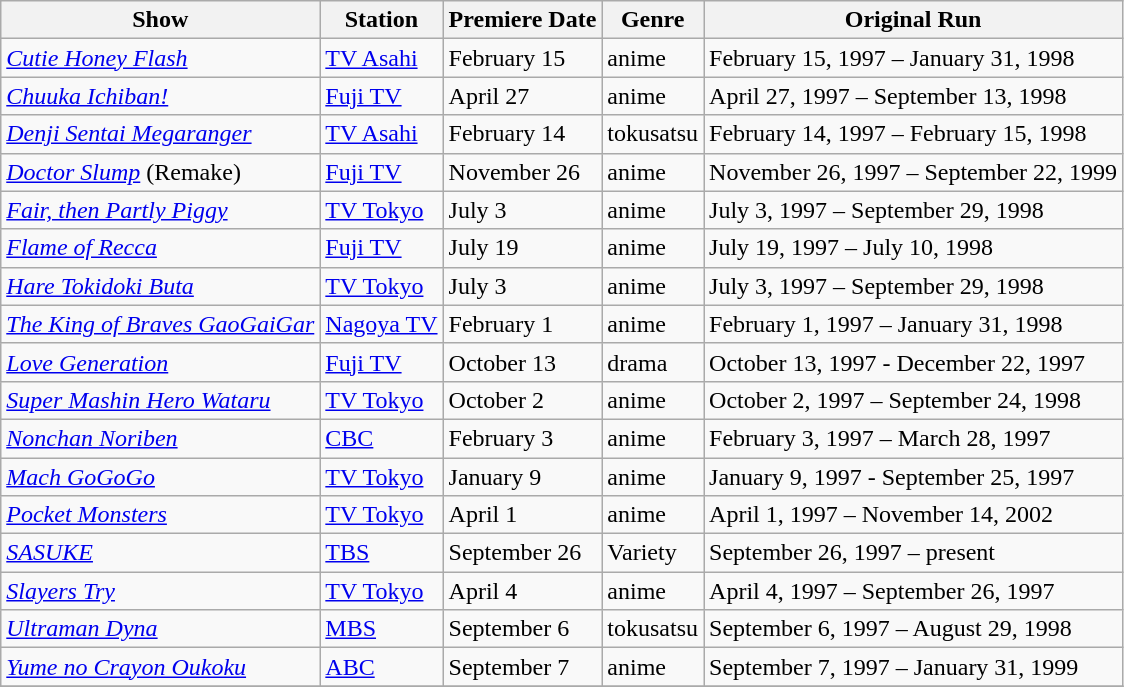<table class="wikitable sortable">
<tr>
<th>Show</th>
<th>Station</th>
<th>Premiere Date</th>
<th>Genre</th>
<th>Original Run</th>
</tr>
<tr>
<td><em><a href='#'>Cutie Honey Flash</a></em></td>
<td><a href='#'>TV Asahi</a></td>
<td>February 15</td>
<td>anime</td>
<td>February 15, 1997 – January 31, 1998</td>
</tr>
<tr>
<td><em><a href='#'>Chuuka Ichiban!</a></em></td>
<td><a href='#'>Fuji TV</a></td>
<td>April 27</td>
<td>anime</td>
<td>April 27, 1997 – September 13, 1998</td>
</tr>
<tr>
<td><em><a href='#'>Denji Sentai Megaranger</a></em></td>
<td><a href='#'>TV Asahi</a></td>
<td>February 14</td>
<td>tokusatsu</td>
<td>February 14, 1997 – February 15, 1998</td>
</tr>
<tr>
<td><em><a href='#'>Doctor Slump</a></em> (Remake)</td>
<td><a href='#'>Fuji TV</a></td>
<td>November 26</td>
<td>anime</td>
<td>November 26, 1997 – September 22, 1999</td>
</tr>
<tr>
<td><em><a href='#'>Fair, then Partly Piggy</a></em></td>
<td><a href='#'>TV Tokyo</a></td>
<td>July 3</td>
<td>anime</td>
<td>July 3, 1997 – September 29, 1998</td>
</tr>
<tr>
<td><em><a href='#'>Flame of Recca</a></em></td>
<td><a href='#'>Fuji TV</a></td>
<td>July 19</td>
<td>anime</td>
<td>July 19, 1997 – July 10, 1998</td>
</tr>
<tr>
<td><em><a href='#'>Hare Tokidoki Buta</a></em></td>
<td><a href='#'>TV Tokyo</a></td>
<td>July 3</td>
<td>anime</td>
<td>July 3, 1997 – September 29, 1998</td>
</tr>
<tr>
<td><em><a href='#'>The King of Braves GaoGaiGar</a></em></td>
<td><a href='#'>Nagoya TV</a></td>
<td>February 1</td>
<td>anime</td>
<td>February 1, 1997 – January 31, 1998</td>
</tr>
<tr>
<td><em><a href='#'>Love Generation</a></em></td>
<td><a href='#'>Fuji TV</a></td>
<td>October 13</td>
<td>drama</td>
<td>October 13, 1997 - December 22, 1997</td>
</tr>
<tr>
<td><em><a href='#'>Super Mashin Hero Wataru</a></em></td>
<td><a href='#'>TV Tokyo</a></td>
<td>October 2</td>
<td>anime</td>
<td>October 2, 1997 – September 24, 1998</td>
</tr>
<tr>
<td><em><a href='#'>Nonchan Noriben</a></em></td>
<td><a href='#'>CBC</a></td>
<td>February 3</td>
<td>anime</td>
<td>February 3, 1997 – March 28, 1997</td>
</tr>
<tr>
<td><em><a href='#'>Mach GoGoGo</a></em></td>
<td><a href='#'>TV Tokyo</a></td>
<td>January 9</td>
<td>anime</td>
<td>January 9, 1997 - September 25, 1997</td>
</tr>
<tr>
<td><em><a href='#'>Pocket Monsters</a></em></td>
<td><a href='#'>TV Tokyo</a></td>
<td>April 1</td>
<td>anime</td>
<td>April 1, 1997 – November 14, 2002</td>
</tr>
<tr>
<td><em><a href='#'>SASUKE</a></em></td>
<td><a href='#'>TBS</a></td>
<td>September 26</td>
<td>Variety</td>
<td>September 26, 1997 – present</td>
</tr>
<tr>
<td><em><a href='#'>Slayers Try</a></em></td>
<td><a href='#'>TV Tokyo</a></td>
<td>April 4</td>
<td>anime</td>
<td>April 4, 1997 – September 26, 1997</td>
</tr>
<tr>
<td><em><a href='#'>Ultraman Dyna</a></em></td>
<td><a href='#'>MBS</a></td>
<td>September 6</td>
<td>tokusatsu</td>
<td>September 6, 1997 – August 29, 1998</td>
</tr>
<tr>
<td><em><a href='#'>Yume no Crayon Oukoku</a></em></td>
<td><a href='#'>ABC</a></td>
<td>September 7</td>
<td>anime</td>
<td>September 7, 1997 – January 31, 1999</td>
</tr>
<tr>
</tr>
</table>
